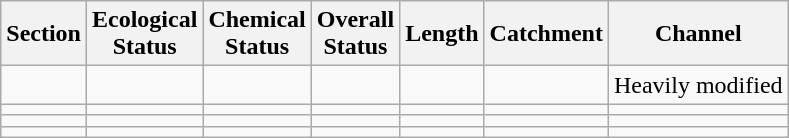<table class="wikitable">
<tr>
<th>Section</th>
<th>Ecological<br>Status</th>
<th>Chemical<br>Status</th>
<th>Overall<br>Status</th>
<th>Length</th>
<th>Catchment</th>
<th>Channel</th>
</tr>
<tr>
<td></td>
<td></td>
<td></td>
<td></td>
<td></td>
<td></td>
<td>Heavily modified</td>
</tr>
<tr>
<td></td>
<td></td>
<td></td>
<td></td>
<td></td>
<td></td>
<td></td>
</tr>
<tr>
<td></td>
<td></td>
<td></td>
<td></td>
<td></td>
<td></td>
<td></td>
</tr>
<tr>
<td></td>
<td></td>
<td></td>
<td></td>
<td></td>
<td></td>
<td></td>
</tr>
</table>
